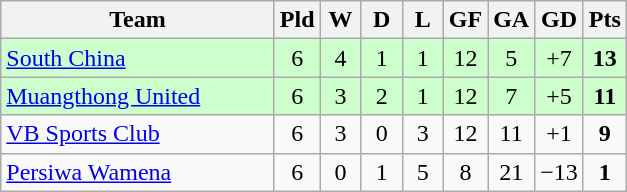<table class="wikitable" style="text-align:center;">
<tr>
<th width=175>Team</th>
<th width=20 abbr="Played">Pld</th>
<th width=20 abbr="Won">W</th>
<th width=20 abbr="Drawn">D</th>
<th width=20 abbr="Lost">L</th>
<th width=20 abbr="Goals for">GF</th>
<th width=20 abbr="Goals against">GA</th>
<th width=20 abbr="Goal difference">GD</th>
<th width=20 abbr="Points">Pts</th>
</tr>
<tr style="background:#ccffcc;">
<td align="left"> <a href='#'>South China</a></td>
<td>6</td>
<td>4</td>
<td>1</td>
<td>1</td>
<td>12</td>
<td>5</td>
<td>+7</td>
<td><strong>13</strong></td>
</tr>
<tr style="background:#ccffcc;">
<td align="left"> <a href='#'>Muangthong United</a></td>
<td>6</td>
<td>3</td>
<td>2</td>
<td>1</td>
<td>12</td>
<td>7</td>
<td>+5</td>
<td><strong>11</strong></td>
</tr>
<tr>
<td align="left"> <a href='#'>VB Sports Club</a></td>
<td>6</td>
<td>3</td>
<td>0</td>
<td>3</td>
<td>12</td>
<td>11</td>
<td>+1</td>
<td><strong>9</strong></td>
</tr>
<tr>
<td align="left"> <a href='#'>Persiwa Wamena</a></td>
<td>6</td>
<td>0</td>
<td>1</td>
<td>5</td>
<td>8</td>
<td>21</td>
<td>−13</td>
<td><strong>1</strong></td>
</tr>
</table>
